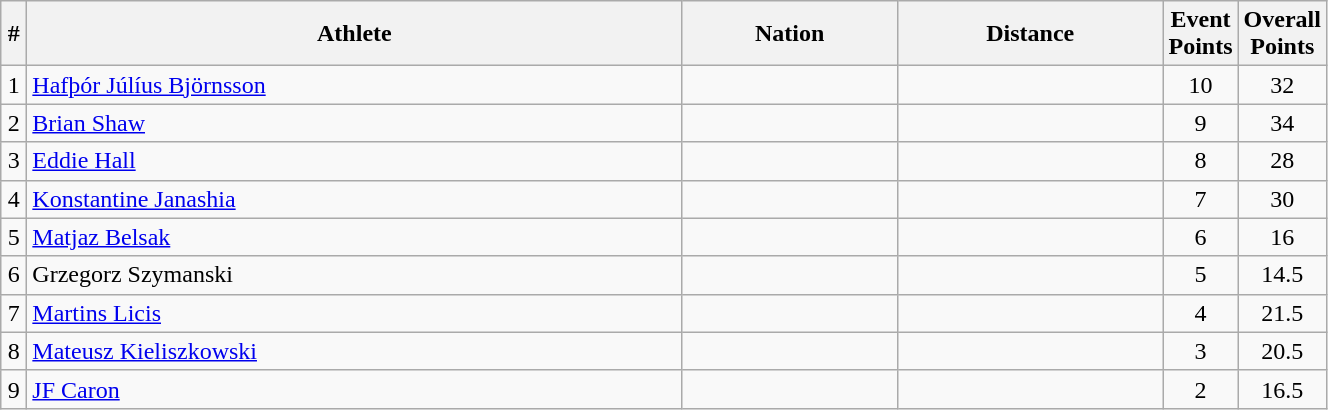<table class="wikitable sortable" style="text-align:center;width: 70%;">
<tr>
<th scope="col" style="width: 10px;">#</th>
<th scope="col">Athlete</th>
<th scope="col">Nation</th>
<th scope="col">Distance</th>
<th scope="col" style="width: 10px;">Event Points</th>
<th scope="col" style="width: 10px;">Overall Points</th>
</tr>
<tr>
<td>1</td>
<td align=left><a href='#'>Hafþór Júlíus Björnsson</a></td>
<td align=left></td>
<td></td>
<td>10</td>
<td>32</td>
</tr>
<tr>
<td>2</td>
<td align=left><a href='#'>Brian Shaw</a></td>
<td align=left></td>
<td></td>
<td>9</td>
<td>34</td>
</tr>
<tr>
<td>3</td>
<td align=left><a href='#'>Eddie Hall</a></td>
<td align=left></td>
<td></td>
<td>8</td>
<td>28</td>
</tr>
<tr>
<td>4</td>
<td align=left><a href='#'>Konstantine Janashia</a></td>
<td align=left></td>
<td></td>
<td>7</td>
<td>30</td>
</tr>
<tr>
<td>5</td>
<td align=left><a href='#'>Matjaz Belsak</a></td>
<td align=left></td>
<td></td>
<td>6</td>
<td>16</td>
</tr>
<tr>
<td>6</td>
<td align=left>Grzegorz Szymanski</td>
<td align=left></td>
<td></td>
<td>5</td>
<td>14.5</td>
</tr>
<tr>
<td>7</td>
<td align=left><a href='#'>Martins Licis</a></td>
<td align=left></td>
<td></td>
<td>4</td>
<td>21.5</td>
</tr>
<tr>
<td>8</td>
<td align=left><a href='#'>Mateusz Kieliszkowski</a></td>
<td align=left></td>
<td></td>
<td>3</td>
<td>20.5</td>
</tr>
<tr>
<td>9</td>
<td align=left><a href='#'>JF Caron</a></td>
<td align=left></td>
<td></td>
<td>2</td>
<td>16.5</td>
</tr>
</table>
